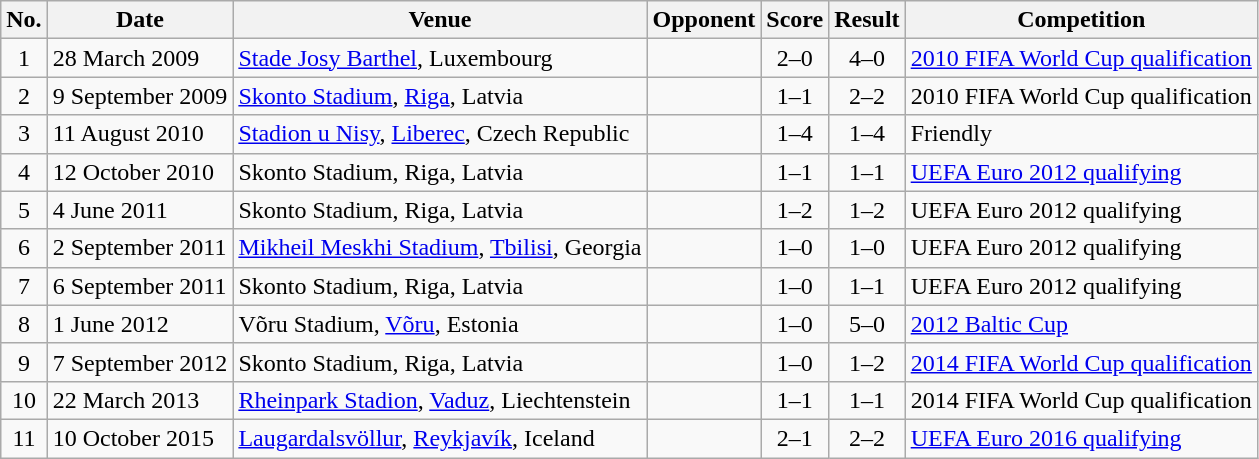<table class="wikitable sortable">
<tr>
<th scope="col">No.</th>
<th scope="col">Date</th>
<th scope="col">Venue</th>
<th scope="col">Opponent</th>
<th scope="col">Score</th>
<th scope="col">Result</th>
<th scope="col">Competition</th>
</tr>
<tr>
<td align="center">1</td>
<td>28 March 2009</td>
<td><a href='#'>Stade Josy Barthel</a>, Luxembourg</td>
<td></td>
<td align="center">2–0</td>
<td align="center">4–0</td>
<td><a href='#'>2010 FIFA World Cup qualification</a></td>
</tr>
<tr>
<td align="center">2</td>
<td>9 September 2009</td>
<td><a href='#'>Skonto Stadium</a>, <a href='#'>Riga</a>, Latvia</td>
<td></td>
<td align="center">1–1</td>
<td align="center">2–2</td>
<td>2010 FIFA World Cup qualification</td>
</tr>
<tr>
<td align="center">3</td>
<td>11 August 2010</td>
<td><a href='#'>Stadion u Nisy</a>, <a href='#'>Liberec</a>, Czech Republic</td>
<td></td>
<td align="center">1–4</td>
<td align="center">1–4</td>
<td>Friendly</td>
</tr>
<tr>
<td align="center">4</td>
<td>12 October 2010</td>
<td>Skonto Stadium, Riga, Latvia</td>
<td></td>
<td align="center">1–1</td>
<td align="center">1–1</td>
<td><a href='#'>UEFA Euro 2012 qualifying</a></td>
</tr>
<tr>
<td align="center">5</td>
<td>4 June 2011</td>
<td>Skonto Stadium, Riga, Latvia</td>
<td></td>
<td align="center">1–2</td>
<td align="center">1–2</td>
<td>UEFA Euro 2012 qualifying</td>
</tr>
<tr>
<td align="center">6</td>
<td>2 September 2011</td>
<td><a href='#'>Mikheil Meskhi Stadium</a>, <a href='#'>Tbilisi</a>, Georgia</td>
<td></td>
<td align="center">1–0</td>
<td align="center">1–0</td>
<td>UEFA Euro 2012 qualifying</td>
</tr>
<tr>
<td align="center">7</td>
<td>6 September 2011</td>
<td>Skonto Stadium, Riga, Latvia</td>
<td></td>
<td align="center">1–0</td>
<td align="center">1–1</td>
<td>UEFA Euro 2012 qualifying</td>
</tr>
<tr>
<td align="center">8</td>
<td>1 June 2012</td>
<td>Võru Stadium, <a href='#'>Võru</a>, Estonia</td>
<td></td>
<td align="center">1–0</td>
<td align="center">5–0</td>
<td><a href='#'>2012 Baltic Cup</a></td>
</tr>
<tr>
<td align="center">9</td>
<td>7 September 2012</td>
<td>Skonto Stadium, Riga, Latvia</td>
<td></td>
<td align="center">1–0</td>
<td align="center">1–2</td>
<td><a href='#'>2014 FIFA World Cup qualification</a></td>
</tr>
<tr>
<td align="center">10</td>
<td>22 March 2013</td>
<td><a href='#'>Rheinpark Stadion</a>, <a href='#'>Vaduz</a>, Liechtenstein</td>
<td></td>
<td align="center">1–1</td>
<td align="center">1–1</td>
<td>2014 FIFA World Cup qualification</td>
</tr>
<tr>
<td align="center">11</td>
<td>10 October 2015</td>
<td><a href='#'>Laugardalsvöllur</a>, <a href='#'>Reykjavík</a>, Iceland</td>
<td></td>
<td align="center">2–1</td>
<td align="center">2–2</td>
<td><a href='#'>UEFA Euro 2016 qualifying</a></td>
</tr>
</table>
